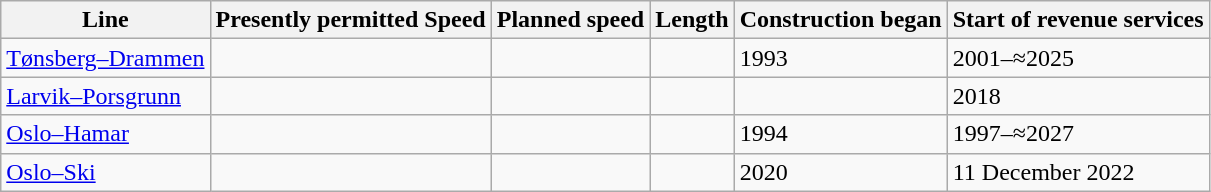<table class="wikitable">
<tr>
<th>Line</th>
<th>Presently permitted Speed</th>
<th>Planned speed</th>
<th>Length</th>
<th>Construction began</th>
<th>Start of revenue services</th>
</tr>
<tr>
<td><a href='#'>Tønsberg–Drammen</a></td>
<td></td>
<td></td>
<td></td>
<td>1993</td>
<td>2001–≈2025</td>
</tr>
<tr>
<td><a href='#'>Larvik–Porsgrunn</a></td>
<td></td>
<td></td>
<td></td>
<td></td>
<td>2018</td>
</tr>
<tr>
<td><a href='#'>Oslo–Hamar</a></td>
<td></td>
<td></td>
<td></td>
<td>1994</td>
<td>1997–≈2027</td>
</tr>
<tr>
<td><a href='#'>Oslo–Ski</a></td>
<td></td>
<td></td>
<td></td>
<td>2020</td>
<td>11 December 2022</td>
</tr>
</table>
